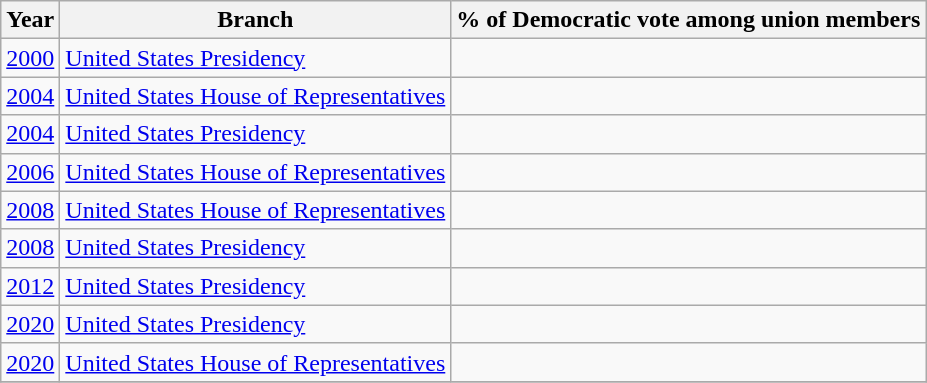<table class="wikitable sortable collapsible">
<tr>
<th>Year</th>
<th>Branch</th>
<th colspan="2">% of Democratic vote among union members</th>
</tr>
<tr>
<td><a href='#'>2000</a></td>
<td><a href='#'>United States Presidency</a></td>
<td align=right></td>
</tr>
<tr>
<td><a href='#'>2004</a></td>
<td><a href='#'>United States House of Representatives</a></td>
<td align=right></td>
</tr>
<tr>
<td><a href='#'>2004</a></td>
<td><a href='#'>United States Presidency</a></td>
<td align=right></td>
</tr>
<tr>
<td><a href='#'>2006</a></td>
<td><a href='#'>United States House of Representatives</a></td>
<td align=right></td>
</tr>
<tr>
<td><a href='#'>2008</a></td>
<td><a href='#'>United States House of Representatives</a></td>
<td align=right></td>
</tr>
<tr>
<td><a href='#'>2008</a></td>
<td><a href='#'>United States Presidency</a></td>
<td align=right></td>
</tr>
<tr>
<td><a href='#'>2012</a></td>
<td><a href='#'>United States Presidency</a></td>
<td align=right></td>
</tr>
<tr>
<td><a href='#'>2020</a></td>
<td><a href='#'>United States Presidency</a></td>
<td align=right></td>
</tr>
<tr>
<td><a href='#'>2020</a></td>
<td><a href='#'>United States House of Representatives</a></td>
<td align=right></td>
</tr>
<tr>
</tr>
</table>
